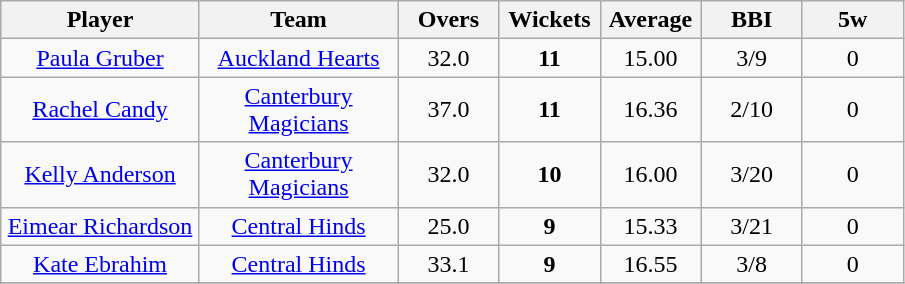<table class="wikitable" style="text-align:center">
<tr>
<th width=125>Player</th>
<th width=125>Team</th>
<th width=60>Overs</th>
<th width=60>Wickets</th>
<th width=60>Average</th>
<th width=60>BBI</th>
<th width=60>5w</th>
</tr>
<tr>
<td><a href='#'>Paula Gruber</a></td>
<td><a href='#'>Auckland Hearts</a></td>
<td>32.0</td>
<td><strong>11</strong></td>
<td>15.00</td>
<td>3/9</td>
<td>0</td>
</tr>
<tr>
<td><a href='#'>Rachel Candy</a></td>
<td><a href='#'>Canterbury Magicians</a></td>
<td>37.0</td>
<td><strong>11</strong></td>
<td>16.36</td>
<td>2/10</td>
<td>0</td>
</tr>
<tr>
<td><a href='#'>Kelly Anderson</a></td>
<td><a href='#'>Canterbury Magicians</a></td>
<td>32.0</td>
<td><strong>10</strong></td>
<td>16.00</td>
<td>3/20</td>
<td>0</td>
</tr>
<tr>
<td><a href='#'>Eimear Richardson</a></td>
<td><a href='#'>Central Hinds</a></td>
<td>25.0</td>
<td><strong>9</strong></td>
<td>15.33</td>
<td>3/21</td>
<td>0</td>
</tr>
<tr>
<td><a href='#'>Kate Ebrahim</a></td>
<td><a href='#'>Central Hinds</a></td>
<td>33.1</td>
<td><strong>9</strong></td>
<td>16.55</td>
<td>3/8</td>
<td>0</td>
</tr>
<tr>
</tr>
</table>
